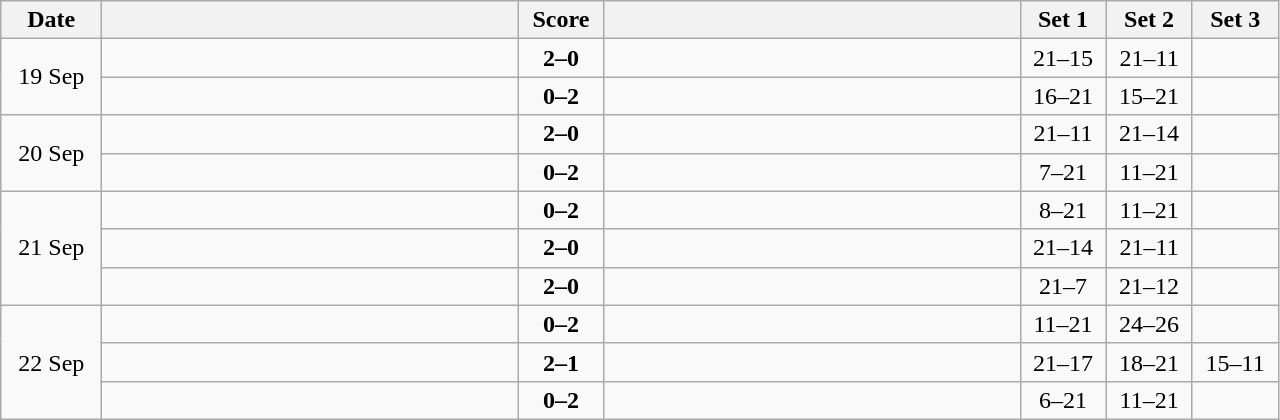<table class="wikitable" style="text-align: center;">
<tr>
<th width="60">Date</th>
<th align="right" width="270"></th>
<th width="50">Score</th>
<th align="left" width="270"></th>
<th width="50">Set 1</th>
<th width="50">Set 2</th>
<th width="50">Set 3</th>
</tr>
<tr>
<td rowspan=2>19 Sep</td>
<td align=left><strong></strong></td>
<td align=center><strong>2–0</strong></td>
<td align=left></td>
<td>21–15</td>
<td>21–11</td>
<td></td>
</tr>
<tr>
<td align=left></td>
<td align=center><strong>0–2</strong></td>
<td align=left><strong></strong></td>
<td>16–21</td>
<td>15–21</td>
<td></td>
</tr>
<tr>
<td rowspan=2>20 Sep</td>
<td align=left><strong></strong></td>
<td align=center><strong>2–0</strong></td>
<td align=left></td>
<td>21–11</td>
<td>21–14</td>
<td></td>
</tr>
<tr>
<td align=left></td>
<td align=center><strong>0–2</strong></td>
<td align=left><strong></strong></td>
<td>7–21</td>
<td>11–21</td>
<td></td>
</tr>
<tr>
<td rowspan=3>21 Sep</td>
<td align=left></td>
<td align=center><strong>0–2</strong></td>
<td align=left><strong></strong></td>
<td>8–21</td>
<td>11–21</td>
<td></td>
</tr>
<tr>
<td align=left><strong></strong></td>
<td align=center><strong>2–0</strong></td>
<td align=left></td>
<td>21–14</td>
<td>21–11</td>
<td></td>
</tr>
<tr>
<td align=left><strong></strong></td>
<td align=center><strong>2–0</strong></td>
<td align=left></td>
<td>21–7</td>
<td>21–12</td>
<td></td>
</tr>
<tr>
<td rowspan=3>22 Sep</td>
<td align=left></td>
<td align=center><strong>0–2</strong></td>
<td align=left><strong></strong></td>
<td>11–21</td>
<td>24–26</td>
<td></td>
</tr>
<tr>
<td align=left><strong></strong></td>
<td align=center><strong>2–1</strong></td>
<td align=left></td>
<td>21–17</td>
<td>18–21</td>
<td>15–11</td>
</tr>
<tr>
<td align=left></td>
<td align=center><strong>0–2</strong></td>
<td align=left><strong></strong></td>
<td>6–21</td>
<td>11–21</td>
<td></td>
</tr>
</table>
